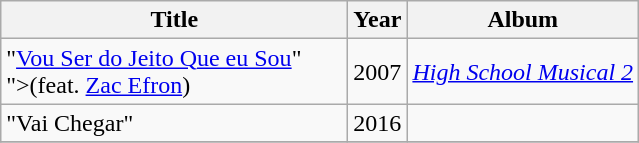<table class="wikitable">
<tr>
<th style="width:14em;">Title</th>
<th>Year</th>
<th>Album</th>
</tr>
<tr>
<td>"<a href='#'>Vou Ser do Jeito Que eu Sou</a>"<br><span>">(feat. <a href='#'>Zac Efron</a>)</span></td>
<td>2007</td>
<td align="center"><em><a href='#'>High School Musical 2</a></em></td>
</tr>
<tr>
<td>"Vai Chegar"</td>
<td>2016</td>
<td></td>
</tr>
<tr>
</tr>
</table>
